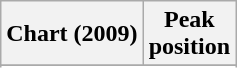<table class="wikitable sortable plainrowheaders" style="text-align:center">
<tr>
<th scope="col">Chart (2009)</th>
<th scope="col">Peak<br>position</th>
</tr>
<tr>
</tr>
<tr>
</tr>
<tr>
</tr>
</table>
